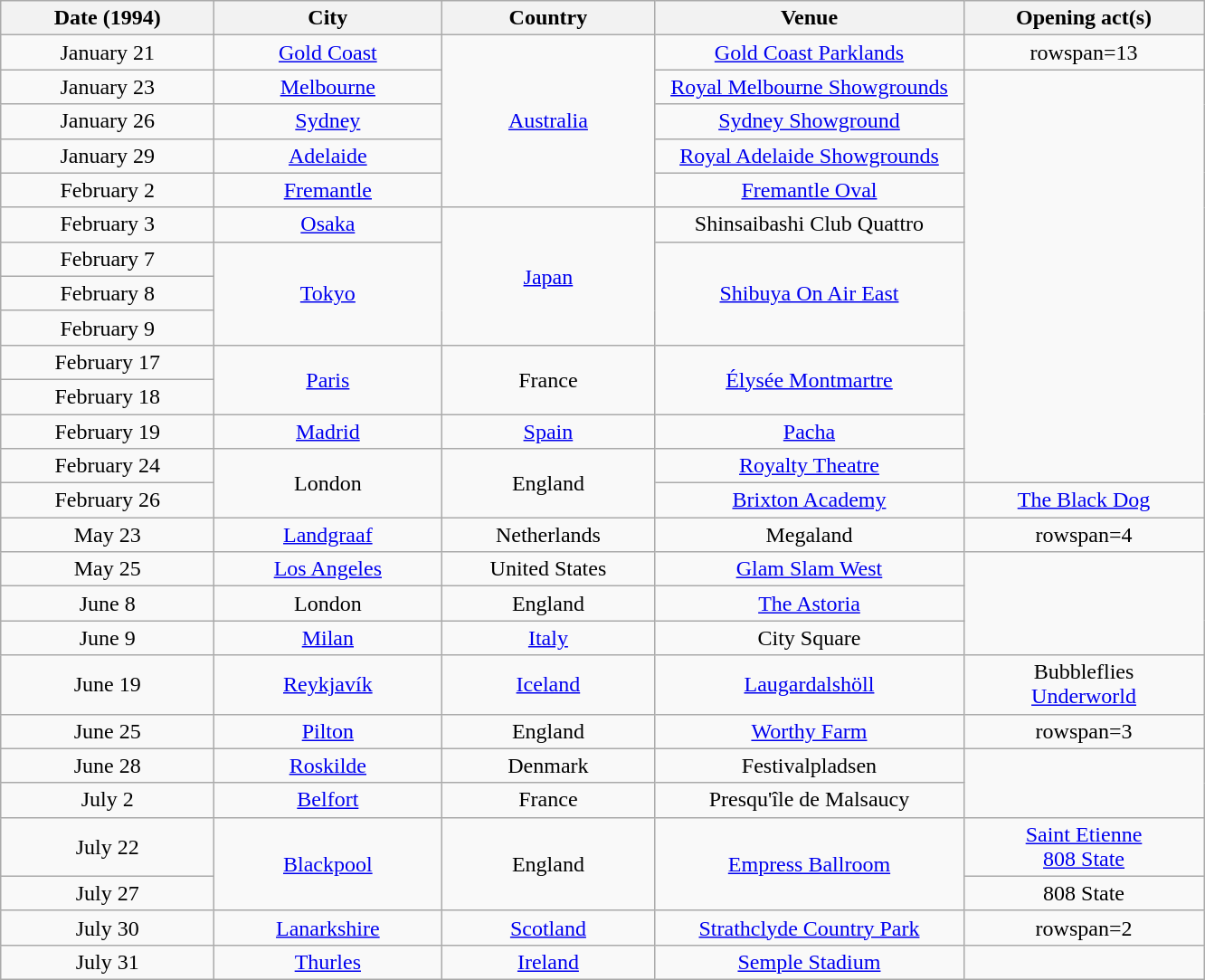<table class="wikitable" style="text-align:center;">
<tr>
<th style="width:150px;">Date (1994)</th>
<th style="width:160px;">City</th>
<th style="width:150px;">Country</th>
<th style="width:220px;">Venue</th>
<th style="width:170px;">Opening act(s)</th>
</tr>
<tr>
<td>January 21</td>
<td><a href='#'>Gold Coast</a></td>
<td rowspan="5"><a href='#'>Australia</a></td>
<td><a href='#'>Gold Coast Parklands</a></td>
<td>rowspan=13 </td>
</tr>
<tr>
<td>January 23</td>
<td><a href='#'>Melbourne</a></td>
<td><a href='#'>Royal Melbourne Showgrounds</a></td>
</tr>
<tr>
<td>January 26</td>
<td><a href='#'>Sydney</a></td>
<td><a href='#'>Sydney Showground</a></td>
</tr>
<tr>
<td>January 29</td>
<td><a href='#'>Adelaide</a></td>
<td><a href='#'>Royal Adelaide Showgrounds</a></td>
</tr>
<tr>
<td>February 2</td>
<td><a href='#'>Fremantle</a></td>
<td><a href='#'>Fremantle Oval</a></td>
</tr>
<tr>
<td>February 3</td>
<td><a href='#'>Osaka</a></td>
<td rowspan=4><a href='#'>Japan</a></td>
<td>Shinsaibashi Club Quattro</td>
</tr>
<tr>
<td>February 7</td>
<td rowspan=3><a href='#'>Tokyo</a></td>
<td rowspan=3><a href='#'>Shibuya On Air East</a></td>
</tr>
<tr>
<td>February 8</td>
</tr>
<tr>
<td>February 9</td>
</tr>
<tr>
<td>February 17</td>
<td rowspan="2"><a href='#'>Paris</a></td>
<td rowspan="2">France</td>
<td rowspan="2"><a href='#'>Élysée Montmartre</a></td>
</tr>
<tr>
<td>February 18</td>
</tr>
<tr>
<td>February 19</td>
<td><a href='#'>Madrid</a></td>
<td><a href='#'>Spain</a></td>
<td><a href='#'>Pacha</a></td>
</tr>
<tr>
<td>February 24</td>
<td rowspan="2">London</td>
<td rowspan="2">England</td>
<td><a href='#'>Royalty Theatre</a></td>
</tr>
<tr>
<td>February 26</td>
<td><a href='#'>Brixton Academy</a></td>
<td><a href='#'>The Black Dog</a></td>
</tr>
<tr>
<td>May 23</td>
<td><a href='#'>Landgraaf</a></td>
<td>Netherlands</td>
<td>Megaland</td>
<td>rowspan=4 </td>
</tr>
<tr>
<td>May 25</td>
<td><a href='#'>Los Angeles</a></td>
<td>United States</td>
<td><a href='#'>Glam Slam West</a></td>
</tr>
<tr>
<td>June 8</td>
<td>London</td>
<td>England</td>
<td><a href='#'>The Astoria</a></td>
</tr>
<tr>
<td>June 9</td>
<td><a href='#'>Milan</a></td>
<td><a href='#'>Italy</a></td>
<td>City Square</td>
</tr>
<tr>
<td>June 19</td>
<td><a href='#'>Reykjavík</a></td>
<td><a href='#'>Iceland</a></td>
<td><a href='#'>Laugardalshöll</a></td>
<td>Bubbleflies<br><a href='#'>Underworld</a></td>
</tr>
<tr>
<td>June 25</td>
<td><a href='#'>Pilton</a></td>
<td>England</td>
<td><a href='#'>Worthy Farm</a></td>
<td>rowspan=3 </td>
</tr>
<tr>
<td>June 28</td>
<td><a href='#'>Roskilde</a></td>
<td>Denmark</td>
<td>Festivalpladsen</td>
</tr>
<tr>
<td>July 2</td>
<td><a href='#'>Belfort</a></td>
<td>France</td>
<td>Presqu'île de Malsaucy</td>
</tr>
<tr>
<td>July 22</td>
<td rowspan="2"><a href='#'>Blackpool</a></td>
<td rowspan="2">England</td>
<td rowspan="2"><a href='#'>Empress Ballroom</a></td>
<td><a href='#'>Saint Etienne</a><br><a href='#'>808 State</a></td>
</tr>
<tr>
<td>July 27</td>
<td>808 State</td>
</tr>
<tr>
<td>July 30</td>
<td><a href='#'>Lanarkshire</a></td>
<td><a href='#'>Scotland</a></td>
<td><a href='#'>Strathclyde Country Park</a></td>
<td>rowspan=2 </td>
</tr>
<tr>
<td>July 31</td>
<td><a href='#'>Thurles</a></td>
<td><a href='#'>Ireland</a></td>
<td><a href='#'>Semple Stadium</a></td>
</tr>
</table>
